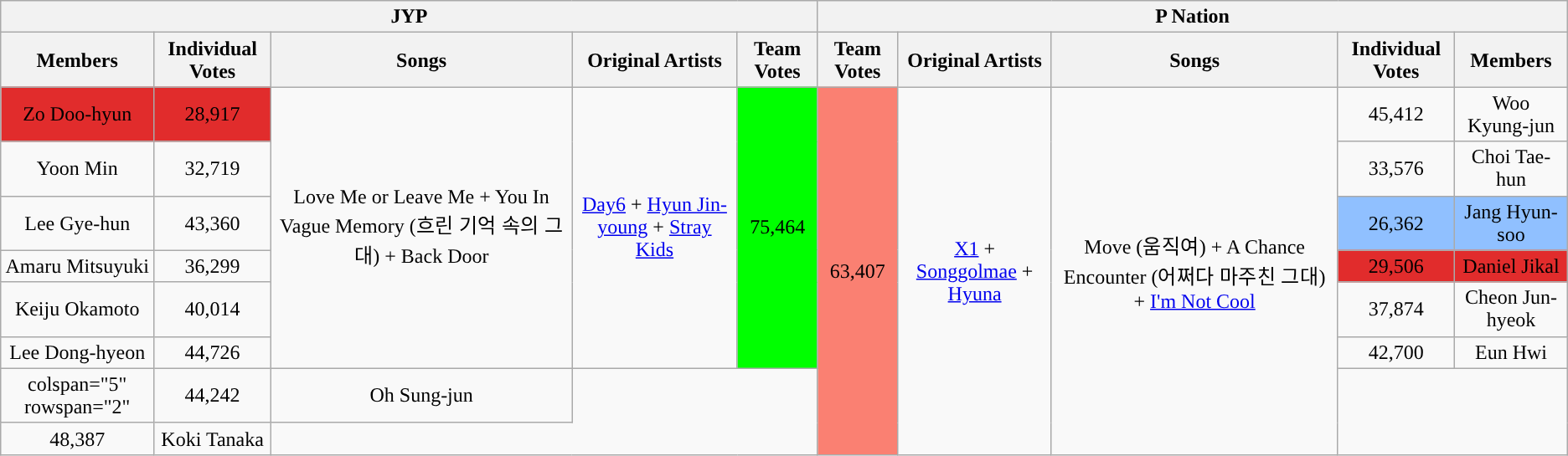<table class="wikitable" style="text-align:center;">
<tr>
<th colspan="5">JYP</th>
<th colspan="5">P Nation</th>
</tr>
<tr>
<th>Members</th>
<th>Individual Votes</th>
<th>Songs</th>
<th>Original Artists</th>
<th>Team Votes</th>
<th>Team Votes</th>
<th>Original Artists</th>
<th>Songs</th>
<th>Individual Votes</th>
<th>Members</th>
</tr>
<tr>
<td style="background:#E12C2C;">Zo Doo-hyun</td>
<td style="background:#E12C2C;">28,917</td>
<td rowspan="6">Love Me or Leave Me + You In Vague Memory (흐린 기억 속의 그대) + Back Door</td>
<td rowspan="6"><a href='#'>Day6</a> + <a href='#'>Hyun Jin-young</a> + <a href='#'>Stray Kids</a></td>
<td rowspan="6" style="background:#00FF00;">75,464</td>
<td rowspan="8" rowspan="9" style="background:salmon;">63,407</td>
<td rowspan="8"><a href='#'>X1</a> + <a href='#'>Songgolmae</a> + <a href='#'>Hyuna</a></td>
<td rowspan="8">Move (움직여) + A Chance Encounter (어쩌다 마주친 그대) + <a href='#'>I'm Not Cool</a></td>
<td>45,412</td>
<td>Woo Kyung-jun</td>
</tr>
<tr>
<td>Yoon Min</td>
<td>32,719</td>
<td>33,576</td>
<td>Choi Tae-hun</td>
</tr>
<tr>
<td>Lee Gye-hun</td>
<td>43,360</td>
<td style="background:#90C0FF;">26,362</td>
<td style="background:#90C0FF;">Jang Hyun-soo</td>
</tr>
<tr>
<td>Amaru Mitsuyuki</td>
<td>36,299</td>
<td style="background:#E12C2C;">29,506</td>
<td style="background:#E12C2C;">Daniel Jikal</td>
</tr>
<tr>
<td>Keiju Okamoto</td>
<td>40,014</td>
<td>37,874</td>
<td>Cheon Jun-hyeok</td>
</tr>
<tr>
<td>Lee Dong-hyeon</td>
<td>44,726</td>
<td>42,700</td>
<td>Eun Hwi</td>
</tr>
<tr>
<td>colspan="5" rowspan="2" </td>
<td>44,242</td>
<td>Oh Sung-jun</td>
</tr>
<tr>
<td>48,387</td>
<td>Koki Tanaka</td>
</tr>
</table>
